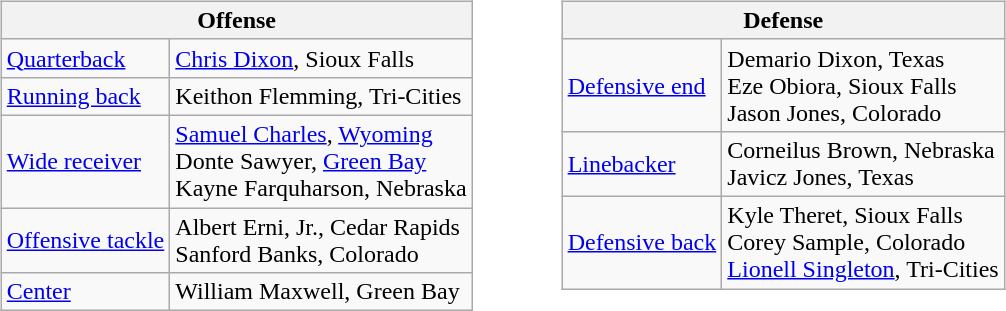<table border=0>
<tr valign="top">
<td><br><table class="wikitable">
<tr>
<th colspan="2">Offense</th>
</tr>
<tr>
<td><a href='#'>Quarterback</a></td>
<td><a href='#'>Chris Dixon</a>, Sioux Falls</td>
</tr>
<tr>
<td><a href='#'>Running back</a></td>
<td>Keithon Flemming, Tri-Cities</td>
</tr>
<tr>
<td><a href='#'>Wide receiver</a></td>
<td><a href='#'>Samuel Charles</a>, <a href='#'>Wyoming</a><br>Donte Sawyer, <a href='#'>Green Bay</a><br>Kayne Farquharson, Nebraska</td>
</tr>
<tr>
<td><a href='#'>Offensive tackle</a></td>
<td>Albert Erni, Jr., Cedar Rapids<br>Sanford Banks, Colorado</td>
</tr>
<tr>
<td><a href='#'>Center</a></td>
<td>William Maxwell, Green Bay</td>
</tr>
</table>
</td>
<td style="padding-left:40px;"><br><table class="wikitable">
<tr>
<th colspan="2">Defense</th>
</tr>
<tr>
<td><a href='#'>Defensive end</a></td>
<td>Demario Dixon, Texas<br>Eze Obiora, Sioux Falls<br>Jason Jones, Colorado</td>
</tr>
<tr>
<td><a href='#'>Linebacker</a></td>
<td>Corneilus Brown, Nebraska<br>Javicz Jones, Texas</td>
</tr>
<tr>
<td><a href='#'>Defensive back</a></td>
<td>Kyle Theret, Sioux Falls<br>Corey Sample, Colorado<br><a href='#'>Lionell Singleton</a>, Tri-Cities</td>
</tr>
</table>
</td>
</tr>
</table>
